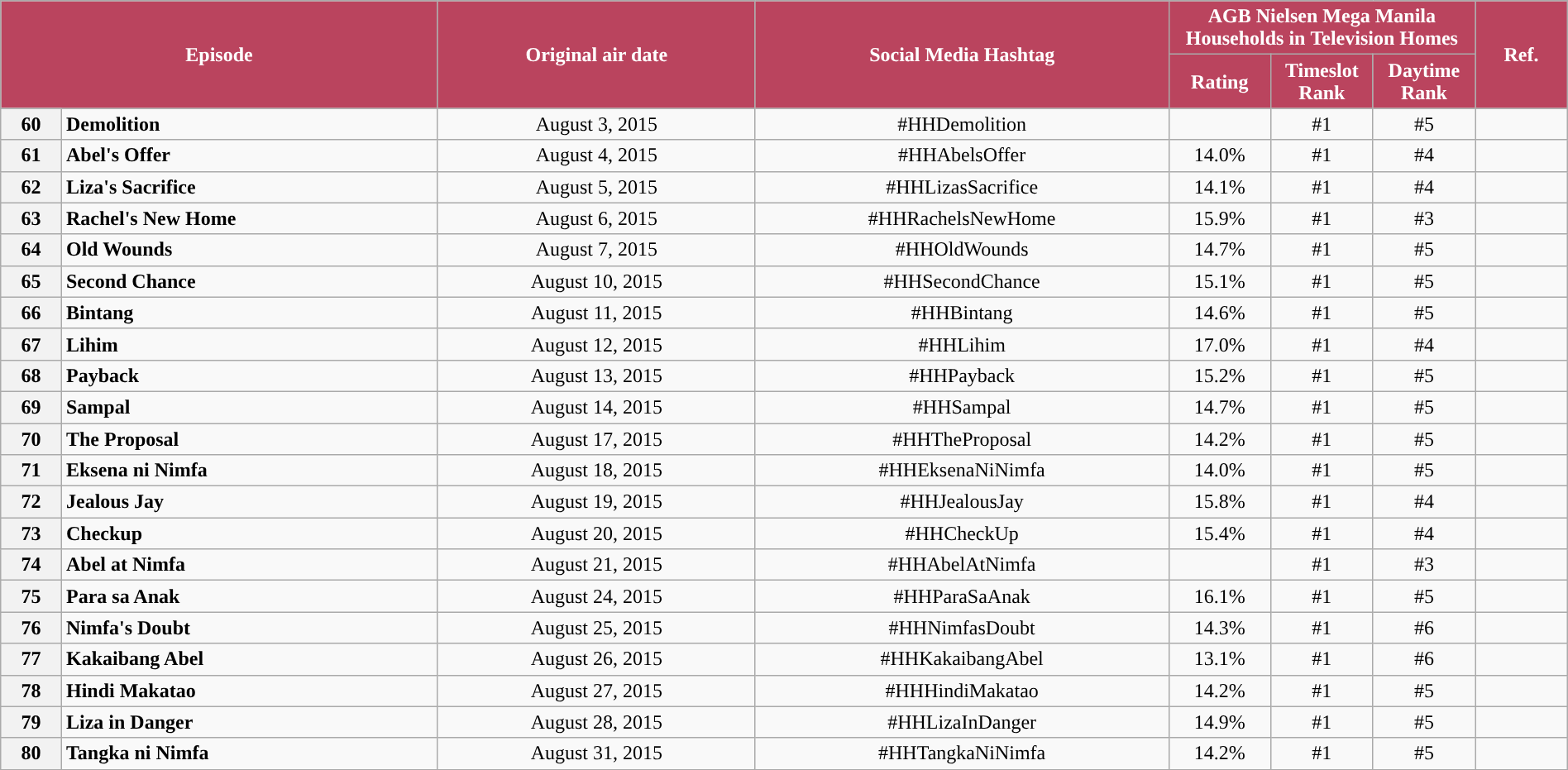<table class="wikitable" style="text-align:center; font-size:100%; line-height:18px;"  width="100%">
<tr>
<th colspan="2" rowspan="2" style="background-color:#BA445E; color:#ffffff;">Episode</th>
<th style="background:#BA445E; color:white" rowspan="2">Original air date</th>
<th style="background:#BA445E; color:white" rowspan="2">Social Media Hashtag</th>
<th style="background-color:#BA445E; color:#ffffff;" colspan="3">AGB Nielsen Mega Manila Households in Television Homes</th>
<th rowspan="2" style="background:#BA445E; color:white">Ref.</th>
</tr>
<tr style="text-align: center style=">
<th style="background-color:#BA445E; width:75px; color:#ffffff;">Rating</th>
<th style="background-color:#BA445E; width:75px; color:#ffffff;">Timeslot Rank</th>
<th style="background-color:#BA445E; width:75px; color:#ffffff;">Daytime Rank</th>
</tr>
<tr>
<th>60</th>
<td style="text-align: left;"><strong>Demolition</strong></td>
<td>August 3, 2015</td>
<td>#HHDemolition</td>
<td></td>
<td>#1</td>
<td>#5</td>
<td></td>
</tr>
<tr>
<th>61</th>
<td style="text-align: left;"><strong>Abel's Offer</strong></td>
<td>August 4, 2015</td>
<td>#HHAbelsOffer</td>
<td>14.0%</td>
<td>#1</td>
<td>#4</td>
<td></td>
</tr>
<tr>
<th>62</th>
<td style="text-align: left;"><strong>Liza's Sacrifice</strong></td>
<td>August 5, 2015</td>
<td>#HHLizasSacrifice</td>
<td>14.1%</td>
<td>#1</td>
<td>#4</td>
<td></td>
</tr>
<tr>
<th>63</th>
<td style="text-align: left;"><strong>Rachel's New Home</strong></td>
<td>August 6, 2015</td>
<td>#HHRachelsNewHome</td>
<td>15.9%</td>
<td>#1</td>
<td>#3</td>
<td></td>
</tr>
<tr>
<th>64</th>
<td style="text-align: left;"><strong>Old Wounds</strong></td>
<td>August 7, 2015</td>
<td>#HHOldWounds</td>
<td>14.7%</td>
<td>#1</td>
<td>#5</td>
<td></td>
</tr>
<tr>
<th>65</th>
<td style="text-align: left;"><strong>Second Chance</strong></td>
<td>August 10, 2015</td>
<td>#HHSecondChance</td>
<td>15.1%</td>
<td>#1</td>
<td>#5</td>
<td></td>
</tr>
<tr>
<th>66</th>
<td style="text-align: left;"><strong>Bintang</strong></td>
<td>August 11, 2015</td>
<td>#HHBintang</td>
<td>14.6%</td>
<td>#1</td>
<td>#5</td>
<td></td>
</tr>
<tr>
<th>67</th>
<td style="text-align: left;"><strong>Lihim</strong></td>
<td>August 12, 2015</td>
<td>#HHLihim</td>
<td>17.0%</td>
<td>#1</td>
<td>#4</td>
<td></td>
</tr>
<tr>
<th>68</th>
<td style="text-align: left;"><strong>Payback</strong></td>
<td>August 13, 2015</td>
<td>#HHPayback</td>
<td>15.2%</td>
<td>#1</td>
<td>#5</td>
<td></td>
</tr>
<tr>
<th>69</th>
<td style="text-align: left;"><strong>Sampal</strong></td>
<td>August 14, 2015</td>
<td>#HHSampal</td>
<td>14.7%</td>
<td>#1</td>
<td>#5</td>
<td></td>
</tr>
<tr>
<th>70</th>
<td style="text-align: left;"><strong>The Proposal</strong></td>
<td>August 17, 2015</td>
<td>#HHTheProposal</td>
<td>14.2%</td>
<td>#1</td>
<td>#5</td>
<td></td>
</tr>
<tr>
<th>71</th>
<td style="text-align: left;"><strong>Eksena ni Nimfa</strong></td>
<td>August 18, 2015</td>
<td>#HHEksenaNiNimfa</td>
<td>14.0%</td>
<td>#1</td>
<td>#5</td>
<td></td>
</tr>
<tr>
<th>72</th>
<td style="text-align: left;"><strong>Jealous Jay</strong></td>
<td>August 19, 2015</td>
<td>#HHJealousJay</td>
<td>15.8%</td>
<td>#1</td>
<td>#4</td>
<td></td>
</tr>
<tr>
<th>73</th>
<td style="text-align: left;"><strong>Checkup</strong></td>
<td>August 20, 2015</td>
<td>#HHCheckUp</td>
<td>15.4%</td>
<td>#1</td>
<td>#4</td>
<td></td>
</tr>
<tr>
<th>74</th>
<td style="text-align: left;"><strong>Abel at Nimfa</strong></td>
<td>August 21, 2015</td>
<td>#HHAbelAtNimfa</td>
<td></td>
<td>#1</td>
<td>#3</td>
<td></td>
</tr>
<tr>
<th>75</th>
<td style="text-align: left;"><strong>Para sa Anak</strong></td>
<td>August 24, 2015</td>
<td>#HHParaSaAnak</td>
<td>16.1%</td>
<td>#1</td>
<td>#5</td>
<td></td>
</tr>
<tr>
<th>76</th>
<td style="text-align: left;"><strong>Nimfa's Doubt</strong></td>
<td>August 25, 2015</td>
<td>#HHNimfasDoubt</td>
<td>14.3%</td>
<td>#1</td>
<td>#6</td>
<td></td>
</tr>
<tr>
<th>77</th>
<td style="text-align: left;"><strong>Kakaibang Abel</strong></td>
<td>August 26, 2015</td>
<td>#HHKakaibangAbel</td>
<td>13.1%</td>
<td>#1</td>
<td>#6</td>
<td></td>
</tr>
<tr>
<th>78</th>
<td style="text-align: left;"><strong>Hindi Makatao</strong></td>
<td>August 27, 2015</td>
<td>#HHHindiMakatao</td>
<td>14.2%</td>
<td>#1</td>
<td>#5</td>
<td></td>
</tr>
<tr>
<th>79</th>
<td style="text-align: left;"><strong>Liza in Danger</strong></td>
<td>August 28, 2015</td>
<td>#HHLizaInDanger</td>
<td>14.9%</td>
<td>#1</td>
<td>#5</td>
<td></td>
</tr>
<tr>
<th>80</th>
<td style="text-align: left;"><strong>Tangka ni Nimfa</strong></td>
<td>August 31, 2015</td>
<td>#HHTangkaNiNimfa</td>
<td>14.2%</td>
<td>#1</td>
<td>#5</td>
<td></td>
</tr>
<tr>
</tr>
</table>
